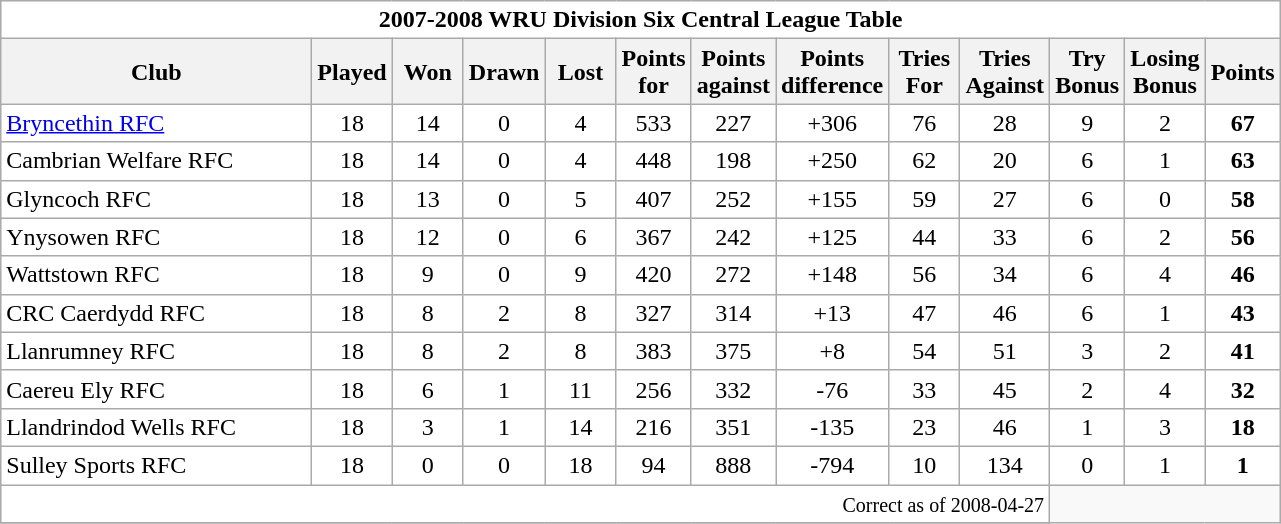<table class="wikitable" style="float:left; margin-right:15px; text-align: center;">
<tr>
<td colspan="13" bgcolor="#FFFFFF" cellpadding="0" cellspacing="0"><strong>2007-2008 WRU Division Six Central League Table</strong></td>
</tr>
<tr>
<th bgcolor="#efefef" width="200">Club</th>
<th bgcolor="#efefef" width="40">Played</th>
<th bgcolor="#efefef" width="40">Won</th>
<th bgcolor="#efefef" width="40">Drawn</th>
<th bgcolor="#efefef" width="40">Lost</th>
<th bgcolor="#efefef" width="40">Points for</th>
<th bgcolor="#efefef" width="40">Points against</th>
<th bgcolor="#efefef" width="40">Points difference</th>
<th bgcolor="#efefef" width="40">Tries For</th>
<th bgcolor="#efefef" width="40">Tries Against</th>
<th bgcolor="#efefef" width="40">Try Bonus</th>
<th bgcolor="#efefef" width="40">Losing Bonus</th>
<th bgcolor="#efefef" width="40">Points</th>
</tr>
<tr bgcolor=#ffffff align=center>
<td align=left><a href='#'>Bryncethin RFC</a></td>
<td>18</td>
<td>14</td>
<td>0</td>
<td>4</td>
<td>533</td>
<td>227</td>
<td>+306</td>
<td>76</td>
<td>28</td>
<td>9</td>
<td>2</td>
<td><strong>67</strong></td>
</tr>
<tr bgcolor=#ffffff align=center>
<td align=left>Cambrian Welfare RFC</td>
<td>18</td>
<td>14</td>
<td>0</td>
<td>4</td>
<td>448</td>
<td>198</td>
<td>+250</td>
<td>62</td>
<td>20</td>
<td>6</td>
<td>1</td>
<td><strong>63</strong></td>
</tr>
<tr bgcolor=#ffffff align=center>
<td align=left>Glyncoch RFC</td>
<td>18</td>
<td>13</td>
<td>0</td>
<td>5</td>
<td>407</td>
<td>252</td>
<td>+155</td>
<td>59</td>
<td>27</td>
<td>6</td>
<td>0</td>
<td><strong>58</strong></td>
</tr>
<tr bgcolor=#ffffff align=center>
<td align=left>Ynysowen RFC</td>
<td>18</td>
<td>12</td>
<td>0</td>
<td>6</td>
<td>367</td>
<td>242</td>
<td>+125</td>
<td>44</td>
<td>33</td>
<td>6</td>
<td>2</td>
<td><strong>56</strong></td>
</tr>
<tr bgcolor=#ffffff align=center>
<td align=left>Wattstown RFC</td>
<td>18</td>
<td>9</td>
<td>0</td>
<td>9</td>
<td>420</td>
<td>272</td>
<td>+148</td>
<td>56</td>
<td>34</td>
<td>6</td>
<td>4</td>
<td><strong>46</strong></td>
</tr>
<tr bgcolor=#ffffff align=center>
<td align=left>CRC Caerdydd RFC</td>
<td>18</td>
<td>8</td>
<td>2</td>
<td>8</td>
<td>327</td>
<td>314</td>
<td>+13</td>
<td>47</td>
<td>46</td>
<td>6</td>
<td>1</td>
<td><strong>43</strong></td>
</tr>
<tr bgcolor=#ffffff align=center>
<td align=left>Llanrumney RFC</td>
<td>18</td>
<td>8</td>
<td>2</td>
<td>8</td>
<td>383</td>
<td>375</td>
<td>+8</td>
<td>54</td>
<td>51</td>
<td>3</td>
<td>2</td>
<td><strong>41</strong></td>
</tr>
<tr bgcolor=#ffffff align=center>
<td align=left>Caereu Ely RFC</td>
<td>18</td>
<td>6</td>
<td>1</td>
<td>11</td>
<td>256</td>
<td>332</td>
<td>-76</td>
<td>33</td>
<td>45</td>
<td>2</td>
<td>4</td>
<td><strong>32</strong></td>
</tr>
<tr bgcolor=#ffffff align=center>
<td align=left>Llandrindod Wells RFC</td>
<td>18</td>
<td>3</td>
<td>1</td>
<td>14</td>
<td>216</td>
<td>351</td>
<td>-135</td>
<td>23</td>
<td>46</td>
<td>1</td>
<td>3</td>
<td><strong>18</strong></td>
</tr>
<tr bgcolor=#ffffff align=center>
<td align=left>Sulley Sports RFC</td>
<td>18</td>
<td>0</td>
<td>0</td>
<td>18</td>
<td>94</td>
<td>888</td>
<td>-794</td>
<td>10</td>
<td>134</td>
<td>0</td>
<td>1</td>
<td><strong>1</strong></td>
</tr>
<tr>
<td colspan="10" align="right" bgcolor="#FFFFFF" cellpadding="0" cellspacing="0"><small>Correct as of 2008-04-27</small></td>
</tr>
<tr>
</tr>
</table>
